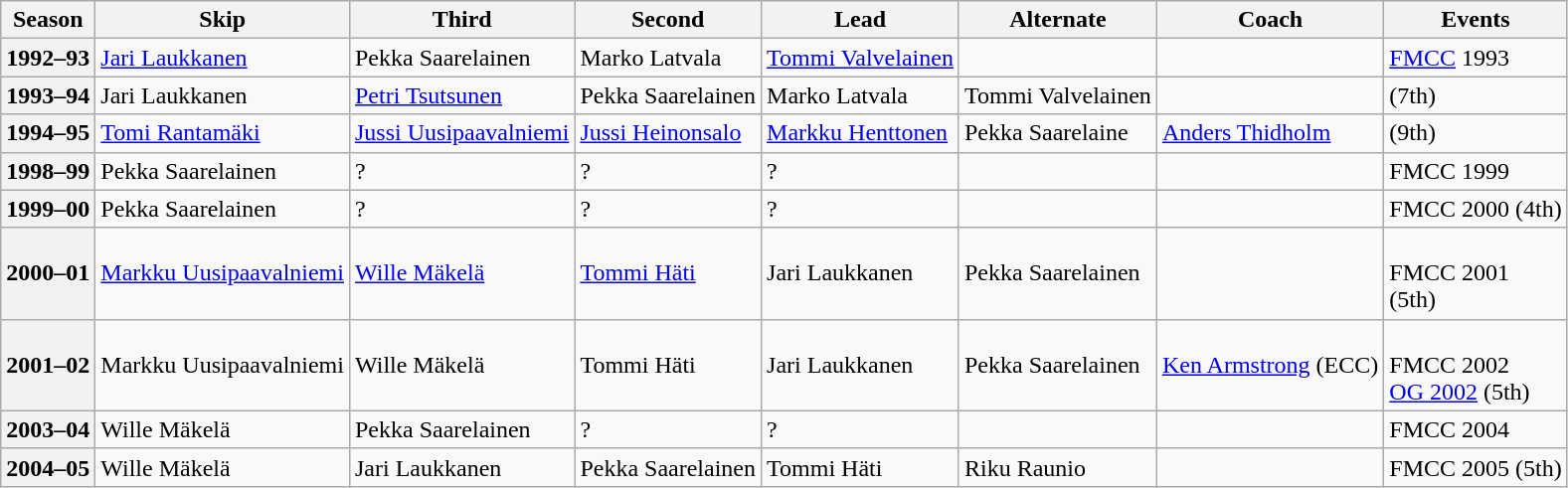<table class="wikitable">
<tr>
<th scope="col">Season</th>
<th scope="col">Skip</th>
<th scope="col">Third</th>
<th scope="col">Second</th>
<th scope="col">Lead</th>
<th scope="col">Alternate</th>
<th scope="col">Coach</th>
<th scope="col">Events</th>
</tr>
<tr>
<th scope="row">1992–93</th>
<td><a href='#'>Jari Laukkanen</a></td>
<td>Pekka Saarelainen</td>
<td>Marko Latvala</td>
<td><a href='#'>Tommi Valvelainen</a></td>
<td></td>
<td></td>
<td><a href='#'>FMCC</a> 1993 </td>
</tr>
<tr>
<th scope="row">1993–94</th>
<td>Jari Laukkanen</td>
<td><a href='#'>Petri Tsutsunen</a></td>
<td>Pekka Saarelainen</td>
<td>Marko Latvala</td>
<td>Tommi Valvelainen</td>
<td></td>
<td> (7th)</td>
</tr>
<tr>
<th scope="row">1994–95</th>
<td><a href='#'>Tomi Rantamäki</a></td>
<td><a href='#'>Jussi Uusipaavalniemi</a></td>
<td><a href='#'>Jussi Heinonsalo</a></td>
<td><a href='#'>Markku Henttonen</a></td>
<td>Pekka Saarelaine</td>
<td><a href='#'>Anders Thidholm</a></td>
<td> (9th)</td>
</tr>
<tr>
<th scope="row">1998–99</th>
<td>Pekka Saarelainen</td>
<td>?</td>
<td>?</td>
<td>?</td>
<td></td>
<td></td>
<td>FMCC 1999 </td>
</tr>
<tr>
<th scope="row">1999–00</th>
<td>Pekka Saarelainen</td>
<td>?</td>
<td>?</td>
<td>?</td>
<td></td>
<td></td>
<td>FMCC 2000 (4th)</td>
</tr>
<tr>
<th scope="row">2000–01</th>
<td><a href='#'>Markku Uusipaavalniemi</a></td>
<td><a href='#'>Wille Mäkelä</a></td>
<td><a href='#'>Tommi Häti</a></td>
<td>Jari Laukkanen</td>
<td>Pekka Saarelainen</td>
<td></td>
<td> <br>FMCC 2001 <br> (5th)</td>
</tr>
<tr>
<th scope="row">2001–02</th>
<td>Markku Uusipaavalniemi</td>
<td>Wille Mäkelä</td>
<td>Tommi Häti</td>
<td>Jari Laukkanen</td>
<td>Pekka Saarelainen</td>
<td><a href='#'>Ken Armstrong</a> (ECC)</td>
<td> <br>FMCC 2002 <br><a href='#'>OG 2002</a> (5th)</td>
</tr>
<tr>
<th scope="row">2003–04</th>
<td>Wille Mäkelä</td>
<td>Pekka Saarelainen</td>
<td>?</td>
<td>?</td>
<td></td>
<td></td>
<td>FMCC 2004 </td>
</tr>
<tr>
<th scope="row">2004–05</th>
<td>Wille Mäkelä</td>
<td>Jari Laukkanen</td>
<td>Pekka Saarelainen</td>
<td>Tommi Häti</td>
<td>Riku Raunio</td>
<td></td>
<td>FMCC 2005 (5th)</td>
</tr>
</table>
